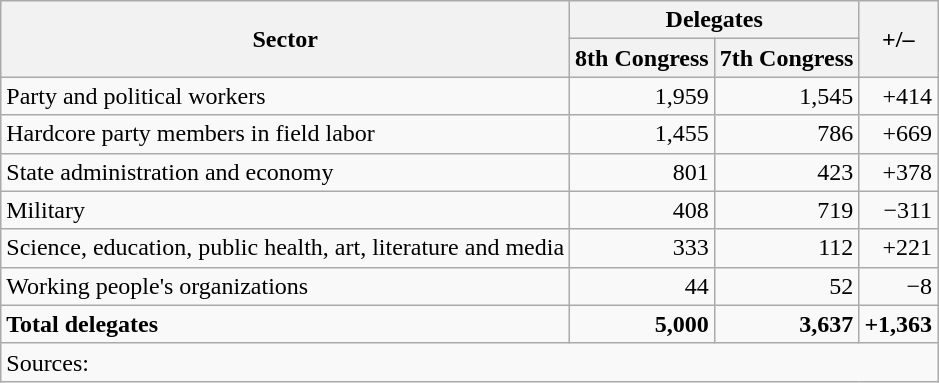<table class="wikitable" style="text-align:right">
<tr>
<th rowspan="2">Sector</th>
<th colspan="2">Delegates</th>
<th rowspan="2">+/–</th>
</tr>
<tr>
<th>8th Congress</th>
<th>7th Congress</th>
</tr>
<tr>
<td align="left">Party and political workers</td>
<td>1,959</td>
<td>1,545</td>
<td>+414</td>
</tr>
<tr>
<td align="left">Hardcore party members in field labor</td>
<td>1,455</td>
<td>786</td>
<td>+669</td>
</tr>
<tr>
<td align="left">State administration and economy</td>
<td>801</td>
<td>423</td>
<td>+378</td>
</tr>
<tr>
<td align="left">Military</td>
<td>408</td>
<td>719</td>
<td>−311</td>
</tr>
<tr>
<td align="left">Science, education, public health, art, literature and media</td>
<td>333</td>
<td>112</td>
<td>+221</td>
</tr>
<tr>
<td align="left">Working people's organizations</td>
<td>44</td>
<td>52</td>
<td>−8</td>
</tr>
<tr>
<td align="left"><strong>Total delegates</strong></td>
<td><strong>5,000</strong></td>
<td><strong>3,637</strong></td>
<td><strong>+1,363</strong></td>
</tr>
<tr>
<td colspan="4" align="left">Sources:</td>
</tr>
</table>
